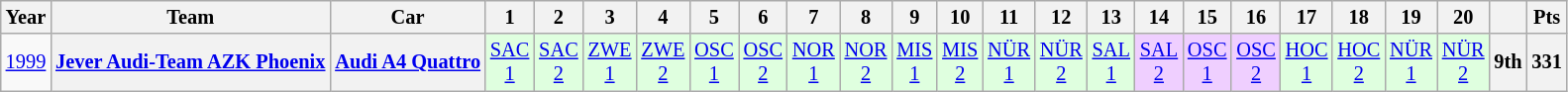<table class="wikitable" border="1" style="text-align:center; font-size:85%;">
<tr>
<th>Year</th>
<th>Team</th>
<th>Car</th>
<th>1</th>
<th>2</th>
<th>3</th>
<th>4</th>
<th>5</th>
<th>6</th>
<th>7</th>
<th>8</th>
<th>9</th>
<th>10</th>
<th>11</th>
<th>12</th>
<th>13</th>
<th>14</th>
<th>15</th>
<th>16</th>
<th>17</th>
<th>18</th>
<th>19</th>
<th>20</th>
<th></th>
<th>Pts</th>
</tr>
<tr>
<td><a href='#'>1999</a></td>
<th><a href='#'>Jever Audi-Team AZK Phoenix</a></th>
<th><a href='#'>Audi A4 Quattro</a></th>
<td style="background:#DFFFDF"><a href='#'>SAC<br>1</a><br></td>
<td style="background:#DFFFDF"><a href='#'>SAC<br>2</a><br></td>
<td style="background:#DFFFDF"><a href='#'>ZWE<br>1</a><br></td>
<td style="background:#DFFFDF"><a href='#'>ZWE<br>2</a><br></td>
<td style="background:#DFFFDF"><a href='#'>OSC<br>1</a><br></td>
<td style="background:#DFFFDF"><a href='#'>OSC<br>2</a><br></td>
<td style="background:#DFFFDF"><a href='#'>NOR<br>1</a><br></td>
<td style="background:#DFFFDF"><a href='#'>NOR<br>2</a><br></td>
<td style="background:#DFFFDF"><a href='#'>MIS<br>1</a><br></td>
<td style="background:#DFFFDF"><a href='#'>MIS<br>2</a><br></td>
<td style="background:#DFFFDF"><a href='#'>NÜR<br>1</a><br></td>
<td style="background:#DFFFDF"><a href='#'>NÜR<br>2</a><br></td>
<td style="background:#DFFFDF"><a href='#'>SAL<br>1</a><br></td>
<td style="background:#EFCFFF"><a href='#'>SAL<br>2</a><br></td>
<td style="background:#EFCFFF"><a href='#'>OSC<br>1</a><br></td>
<td style="background:#EFCFFF"><a href='#'>OSC<br>2</a><br></td>
<td style="background:#DFFFDF"><a href='#'>HOC<br>1</a><br></td>
<td style="background:#DFFFDF"><a href='#'>HOC<br>2</a><br></td>
<td style="background:#DFFFDF"><a href='#'>NÜR<br>1</a><br></td>
<td style="background:#DFFFDF"><a href='#'>NÜR<br>2</a><br></td>
<th>9th</th>
<th>331</th>
</tr>
</table>
